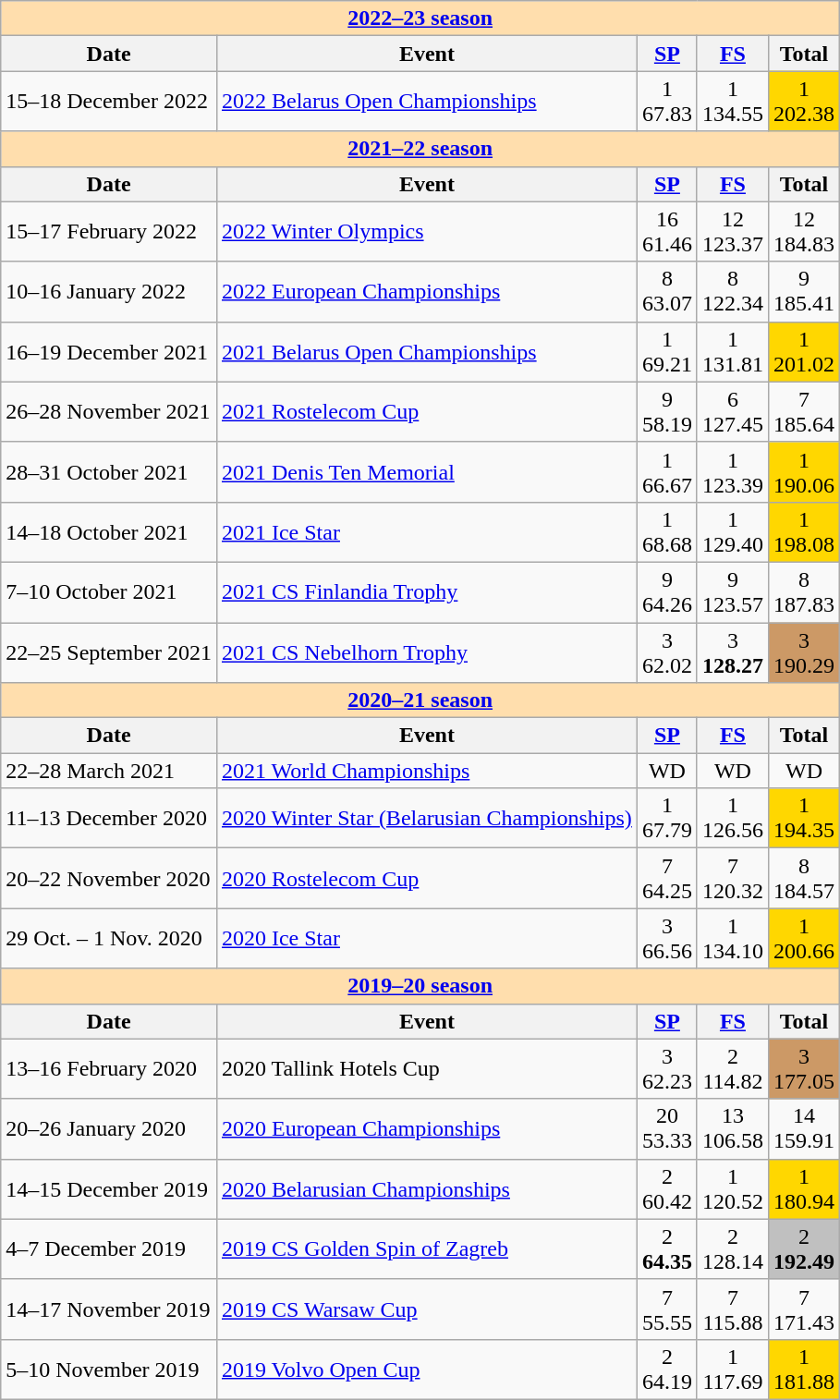<table class="wikitable">
<tr>
<td style="background-color: #ffdead; " colspan=5 align=center><a href='#'><strong>2022–23 season</strong></a></td>
</tr>
<tr>
<th>Date</th>
<th>Event</th>
<th><a href='#'>SP</a></th>
<th><a href='#'>FS</a></th>
<th>Total</th>
</tr>
<tr>
<td>15–18 December 2022</td>
<td><a href='#'>2022 Belarus Open Championships</a></td>
<td align=center>1 <br> 67.83</td>
<td align=center>1 <br> 134.55</td>
<td align=center bgcolor=gold>1 <br> 202.38</td>
</tr>
<tr>
<td style="background-color: #ffdead; " colspan=5 align=center><a href='#'><strong>2021–22 season</strong></a></td>
</tr>
<tr>
<th>Date</th>
<th>Event</th>
<th><a href='#'>SP</a></th>
<th><a href='#'>FS</a></th>
<th>Total</th>
</tr>
<tr>
<td>15–17 February 2022</td>
<td><a href='#'>2022 Winter Olympics</a></td>
<td align=center>16 <br> 61.46</td>
<td align=center>12 <br> 123.37</td>
<td align=center>12 <br> 184.83</td>
</tr>
<tr>
<td>10–16 January 2022</td>
<td><a href='#'>2022 European Championships</a></td>
<td align=center>8 <br> 63.07</td>
<td align=center>8 <br> 122.34</td>
<td align=center>9 <br> 185.41</td>
</tr>
<tr>
<td>16–19 December 2021</td>
<td><a href='#'>2021 Belarus Open Championships</a></td>
<td align=center>1 <br> 69.21</td>
<td align=center>1 <br> 131.81</td>
<td align=center bgcolor=gold>1 <br> 201.02</td>
</tr>
<tr>
<td>26–28 November 2021</td>
<td><a href='#'>2021 Rostelecom Cup</a></td>
<td align=center>9 <br> 58.19</td>
<td align=center>6 <br> 127.45</td>
<td align=center>7 <br> 185.64</td>
</tr>
<tr>
<td>28–31 October 2021</td>
<td><a href='#'>2021 Denis Ten Memorial</a></td>
<td align=center>1 <br> 66.67</td>
<td align=center>1 <br> 123.39</td>
<td align=center bgcolor=gold>1 <br> 190.06</td>
</tr>
<tr>
<td>14–18 October 2021</td>
<td><a href='#'>2021 Ice Star</a></td>
<td align=center>1 <br> 68.68</td>
<td align=center>1 <br> 129.40</td>
<td align=center bgcolor=gold>1 <br> 198.08</td>
</tr>
<tr>
<td>7–10 October 2021</td>
<td><a href='#'>2021 CS Finlandia Trophy</a></td>
<td align=center>9 <br> 64.26</td>
<td align=center>9 <br> 123.57</td>
<td align=center>8 <br> 187.83</td>
</tr>
<tr>
<td>22–25 September 2021</td>
<td><a href='#'>2021 CS Nebelhorn Trophy</a></td>
<td align=center>3 <br> 62.02</td>
<td align=center>3 <br> <strong>128.27</strong></td>
<td align=center bgcolor=cc9966>3 <br> 190.29</td>
</tr>
<tr>
<td colspan="5" style="background-color: #ffdead; " align="center"><a href='#'><strong>2020–21 season</strong></a></td>
</tr>
<tr>
<th>Date</th>
<th>Event</th>
<th><a href='#'>SP</a></th>
<th><a href='#'>FS</a></th>
<th>Total</th>
</tr>
<tr>
<td>22–28 March 2021</td>
<td><a href='#'>2021 World Championships</a></td>
<td align=center>WD</td>
<td align=center>WD</td>
<td align=center>WD</td>
</tr>
<tr>
<td>11–13 December 2020</td>
<td><a href='#'>2020 Winter Star (Belarusian Championships)</a></td>
<td align=center>1 <br> 67.79</td>
<td align=center>1 <br> 126.56</td>
<td align=center bgcolor=gold>1  <br> 194.35</td>
</tr>
<tr>
<td>20–22 November 2020</td>
<td><a href='#'>2020 Rostelecom Cup</a></td>
<td align=center>7 <br> 64.25</td>
<td align=center>7 <br> 120.32</td>
<td align=center>8 <br> 184.57</td>
</tr>
<tr>
<td>29 Oct. – 1 Nov. 2020</td>
<td><a href='#'>2020 Ice Star</a></td>
<td align=center>3 <br> 66.56</td>
<td align=center>1 <br> 134.10</td>
<td align=center bgcolor=gold>1 <br> 200.66</td>
</tr>
<tr>
<td colspan="5" style="background-color: #ffdead; " align="center"><a href='#'><strong>2019–20 season</strong></a></td>
</tr>
<tr>
<th>Date</th>
<th>Event</th>
<th><a href='#'>SP</a></th>
<th><a href='#'>FS</a></th>
<th>Total</th>
</tr>
<tr>
<td>13–16 February 2020</td>
<td>2020 Tallink Hotels Cup</td>
<td align=center>3 <br> 62.23</td>
<td align=center>2 <br> 114.82</td>
<td align=center bgcolor=cc9966>3 <br> 177.05</td>
</tr>
<tr>
<td>20–26 January 2020</td>
<td><a href='#'>2020 European Championships</a></td>
<td align=center>20 <br> 53.33</td>
<td align=center>13 <br> 106.58</td>
<td align=center>14 <br> 159.91</td>
</tr>
<tr>
<td>14–15 December 2019</td>
<td><a href='#'>2020 Belarusian Championships</a></td>
<td align=center>2 <br> 60.42</td>
<td align=center>1 <br> 120.52</td>
<td align=center bgcolor=gold>1 <br> 180.94</td>
</tr>
<tr>
<td>4–7 December 2019</td>
<td><a href='#'>2019 CS Golden Spin of Zagreb</a></td>
<td align=center>2 <br> <strong>64.35</strong></td>
<td align=center>2 <br> 128.14</td>
<td align=center bgcolor=silver>2 <br> <strong>192.49</strong></td>
</tr>
<tr>
<td>14–17 November 2019</td>
<td><a href='#'>2019 CS Warsaw Cup</a></td>
<td align=center>7 <br> 55.55</td>
<td align=center>7 <br> 115.88</td>
<td align=center>7 <br> 171.43</td>
</tr>
<tr>
<td>5–10 November 2019</td>
<td><a href='#'>2019 Volvo Open Cup</a></td>
<td align=center>2 <br> 64.19</td>
<td align=center>1 <br> 117.69</td>
<td align=center bgcolor=gold>1 <br> 181.88</td>
</tr>
</table>
